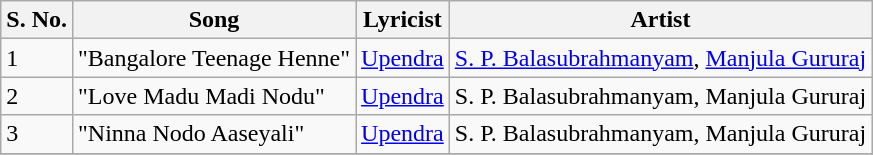<table class="wikitable">
<tr>
<th>S. No.</th>
<th>Song</th>
<th>Lyricist</th>
<th>Artist</th>
</tr>
<tr>
<td>1</td>
<td>"Bangalore Teenage Henne"</td>
<td><a href='#'> Upendra</a></td>
<td><a href='#'>S. P. Balasubrahmanyam</a>, <a href='#'>Manjula Gururaj</a></td>
</tr>
<tr>
<td>2</td>
<td>"Love Madu Madi Nodu"</td>
<td><a href='#'> Upendra</a></td>
<td>S. P. Balasubrahmanyam, Manjula Gururaj</td>
</tr>
<tr>
<td>3</td>
<td>"Ninna Nodo Aaseyali"</td>
<td><a href='#'> Upendra</a></td>
<td>S. P. Balasubrahmanyam, Manjula Gururaj</td>
</tr>
<tr>
</tr>
</table>
